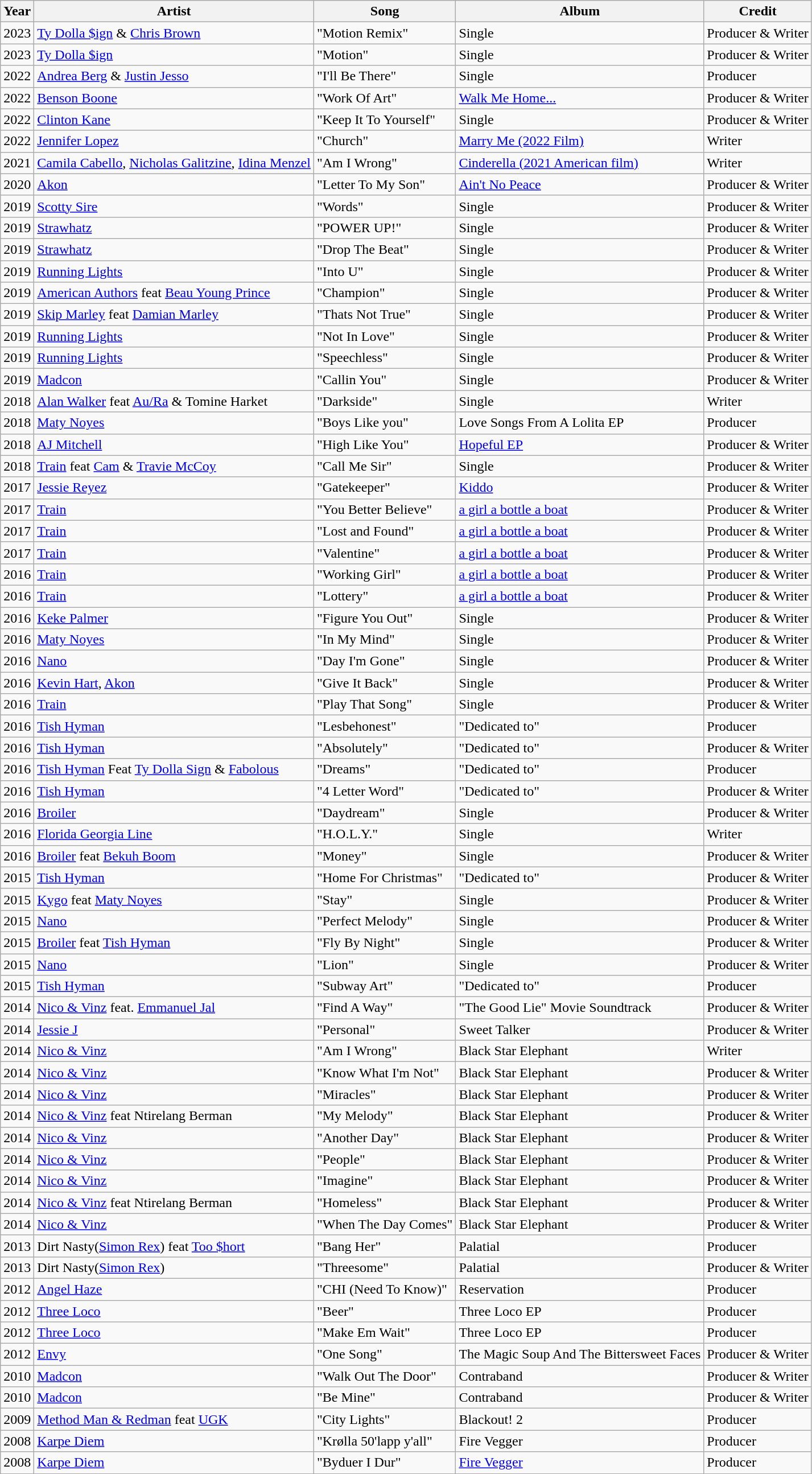<table class="wikitable">
<tr>
<th>Year</th>
<th>Artist</th>
<th>Song</th>
<th>Album</th>
<th>Credit</th>
</tr>
<tr>
<td>2023</td>
<td><a href='#'>Ty Dolla $ign</a> & <a href='#'>Chris Brown</a></td>
<td>"Motion Remix"</td>
<td>Single</td>
<td>Producer & Writer</td>
</tr>
<tr>
<td>2023</td>
<td><a href='#'>Ty Dolla $ign</a></td>
<td>"Motion"</td>
<td>Single</td>
<td>Producer & Writer</td>
</tr>
<tr>
<td>2022</td>
<td><a href='#'>Andrea Berg</a> & <a href='#'>Justin Jesso</a></td>
<td>"I'll Be There"</td>
<td>Single</td>
<td>Producer</td>
</tr>
<tr>
<td>2022</td>
<td><a href='#'>Benson Boone</a></td>
<td>"Work Of Art"</td>
<td><a href='#'>Walk Me Home...</a></td>
<td>Producer & Writer</td>
</tr>
<tr>
<td>2022</td>
<td><a href='#'>Clinton Kane</a></td>
<td>"Keep It To Yourself"</td>
<td>Single</td>
<td>Producer & Writer</td>
</tr>
<tr>
<td>2022</td>
<td><a href='#'>Jennifer Lopez</a></td>
<td>"Church"</td>
<td><a href='#'>Marry Me (2022 Film)</a></td>
<td>Writer</td>
</tr>
<tr>
<td>2021</td>
<td><a href='#'>Camila Cabello</a>, <a href='#'>Nicholas Galitzine</a>, <a href='#'>Idina Menzel</a></td>
<td>"Am I Wrong"</td>
<td><a href='#'>Cinderella (2021 American film)</a></td>
<td>Writer</td>
</tr>
<tr>
<td>2020</td>
<td><a href='#'>Akon</a></td>
<td>"Letter To My Son"</td>
<td><a href='#'>Ain't No Peace</a></td>
<td>Producer & Writer</td>
</tr>
<tr>
<td>2019</td>
<td><a href='#'>Scotty Sire</a></td>
<td>"Words"</td>
<td>Single</td>
<td>Producer & Writer</td>
</tr>
<tr>
<td>2019</td>
<td><a href='#'>Strawhatz</a></td>
<td>"POWER UP!"</td>
<td>Single</td>
<td>Producer & Writer</td>
</tr>
<tr>
<td>2019</td>
<td><a href='#'>Strawhatz</a></td>
<td>"Drop The Beat"</td>
<td>Single</td>
<td>Producer & Writer</td>
</tr>
<tr>
<td>2019</td>
<td><a href='#'>Running Lights</a></td>
<td>"Into U"</td>
<td>Single</td>
<td>Producer & Writer</td>
</tr>
<tr>
<td>2019</td>
<td><a href='#'>American Authors</a> feat <a href='#'>Beau Young Prince</a></td>
<td>"Champion"</td>
<td>Single</td>
<td>Producer & Writer</td>
</tr>
<tr>
<td>2019</td>
<td><a href='#'>Skip Marley</a> feat <a href='#'>Damian Marley</a></td>
<td>"Thats Not True"</td>
<td>Single</td>
<td>Producer & Writer</td>
</tr>
<tr>
<td>2019</td>
<td><a href='#'>Running Lights</a></td>
<td>"Not In Love"</td>
<td>Single</td>
<td>Producer & Writer</td>
</tr>
<tr>
<td>2019</td>
<td><a href='#'>Running Lights</a></td>
<td>"Speechless"</td>
<td>Single</td>
<td>Producer & Writer</td>
</tr>
<tr>
<td>2019</td>
<td><a href='#'>Madcon</a></td>
<td>"Callin You"</td>
<td>Single</td>
<td>Producer & Writer</td>
</tr>
<tr>
<td>2018</td>
<td><a href='#'>Alan Walker</a> feat <a href='#'>Au/Ra</a> & Tomine Harket</td>
<td>"Darkside"</td>
<td>Single</td>
<td>Writer</td>
</tr>
<tr>
<td>2018</td>
<td><a href='#'>Maty Noyes</a></td>
<td>"Boys Like you"</td>
<td>Love Songs From A Lolita EP</td>
<td>Producer</td>
</tr>
<tr>
<td>2018</td>
<td><a href='#'>AJ Mitchell</a></td>
<td>"High Like You"</td>
<td><a href='#'>Hopeful EP</a></td>
<td>Producer & Writer</td>
</tr>
<tr>
<td>2018</td>
<td><a href='#'>Train</a> feat <a href='#'>Cam</a> & <a href='#'>Travie McCoy</a></td>
<td>"Call Me Sir"</td>
<td>Single</td>
<td>Producer & Writer</td>
</tr>
<tr>
<td>2017</td>
<td><a href='#'>Jessie Reyez</a></td>
<td>"Gatekeeper"</td>
<td><a href='#'>Kiddo</a></td>
<td>Producer & Writer</td>
</tr>
<tr>
<td>2017</td>
<td><a href='#'>Train</a></td>
<td>"You Better Believe"</td>
<td><a href='#'>a girl a bottle a boat</a></td>
<td>Producer & Writer</td>
</tr>
<tr>
<td>2017</td>
<td><a href='#'>Train</a></td>
<td>"Lost and Found"</td>
<td><a href='#'>a girl a bottle a boat</a></td>
<td>Producer & Writer</td>
</tr>
<tr>
<td>2017</td>
<td><a href='#'>Train</a></td>
<td>"Valentine"</td>
<td><a href='#'>a girl a bottle a boat</a></td>
<td>Producer & Writer</td>
</tr>
<tr>
<td>2016</td>
<td><a href='#'>Train</a></td>
<td>"Working Girl"</td>
<td><a href='#'>a girl a bottle a boat</a></td>
<td>Producer & Writer</td>
</tr>
<tr>
<td>2016</td>
<td><a href='#'>Train</a></td>
<td>"Lottery"</td>
<td><a href='#'>a girl a bottle a boat</a></td>
<td>Producer & Writer</td>
</tr>
<tr>
<td>2016</td>
<td><a href='#'>Keke Palmer</a></td>
<td>"Figure You Out"</td>
<td>Single</td>
<td>Producer & Writer</td>
</tr>
<tr>
<td>2016</td>
<td><a href='#'>Maty Noyes</a></td>
<td>"In My Mind"</td>
<td>Single</td>
<td>Producer & Writer</td>
</tr>
<tr>
<td>2016</td>
<td><a href='#'>Nano</a></td>
<td>"Day I'm Gone"</td>
<td>Single</td>
<td>Producer & Writer</td>
</tr>
<tr>
<td>2016</td>
<td><a href='#'>Kevin Hart</a>, <a href='#'>Akon</a></td>
<td>"Give It Back"</td>
<td>Single</td>
<td>Producer & Writer</td>
</tr>
<tr>
<td>2016</td>
<td><a href='#'>Train</a></td>
<td>"Play That Song"</td>
<td>Single</td>
<td>Producer & Writer</td>
</tr>
<tr>
<td>2016</td>
<td><a href='#'>Tish Hyman</a></td>
<td>"Lesbehonest"</td>
<td>"Dedicated to"</td>
<td>Producer</td>
</tr>
<tr>
<td>2016</td>
<td><a href='#'>Tish Hyman</a></td>
<td>"Absolutely"</td>
<td>"Dedicated to"</td>
<td>Producer & Writer</td>
</tr>
<tr>
<td>2016</td>
<td><a href='#'>Tish Hyman</a> Feat <a href='#'>Ty Dolla Sign</a> & <a href='#'>Fabolous</a></td>
<td>"Dreams"</td>
<td>"Dedicated to"</td>
<td>Producer</td>
</tr>
<tr>
<td>2016</td>
<td><a href='#'>Tish Hyman</a></td>
<td>"4 Letter Word"</td>
<td>"Dedicated to"</td>
<td>Producer & Writer</td>
</tr>
<tr>
<td>2016</td>
<td><a href='#'>Broiler</a></td>
<td>"Daydream"</td>
<td>Single</td>
<td>Producer & Writer</td>
</tr>
<tr>
<td>2016</td>
<td><a href='#'>Florida Georgia Line</a></td>
<td>"H.O.L.Y."</td>
<td>Single</td>
<td>Writer</td>
</tr>
<tr>
<td>2016</td>
<td><a href='#'>Broiler</a> feat <a href='#'>Bekuh Boom</a></td>
<td>"Money"</td>
<td>Single</td>
<td>Producer & Writer</td>
</tr>
<tr>
<td>2015</td>
<td><a href='#'>Tish Hyman</a></td>
<td>"Home For Christmas"</td>
<td>"Dedicated to"</td>
<td>Producer & Writer</td>
</tr>
<tr>
<td>2015</td>
<td><a href='#'>Kygo</a> feat <a href='#'>Maty Noyes</a></td>
<td>"Stay"</td>
<td>Single</td>
<td>Producer & Writer</td>
</tr>
<tr>
<td>2015</td>
<td><a href='#'>Nano</a></td>
<td>"Perfect Melody"</td>
<td>Single</td>
<td>Producer & Writer</td>
</tr>
<tr>
<td>2015</td>
<td><a href='#'>Broiler</a> feat <a href='#'>Tish Hyman</a></td>
<td>"Fly By Night"</td>
<td>Single</td>
<td>Producer & Writer</td>
</tr>
<tr>
<td>2015</td>
<td><a href='#'>Nano</a></td>
<td>"Lion"</td>
<td>Single</td>
<td>Producer & Writer</td>
</tr>
<tr>
<td>2015</td>
<td><a href='#'>Tish Hyman</a></td>
<td>"Subway Art"</td>
<td>"Dedicated to"</td>
<td>Producer</td>
</tr>
<tr>
<td>2014</td>
<td><a href='#'>Nico & Vinz</a> feat. <a href='#'>Emmanuel Jal</a></td>
<td>"Find A Way"</td>
<td>"The Good Lie" Movie Soundtrack</td>
<td>Producer & Writer</td>
</tr>
<tr>
<td>2014</td>
<td><a href='#'>Jessie J</a></td>
<td>"Personal"</td>
<td>Sweet Talker</td>
<td>Producer & Writer</td>
</tr>
<tr>
<td>2014</td>
<td><a href='#'>Nico & Vinz</a></td>
<td>"Am I Wrong"</td>
<td>Black Star Elephant</td>
<td>Writer</td>
</tr>
<tr>
<td>2014</td>
<td><a href='#'>Nico & Vinz</a></td>
<td>"Know What I'm Not"</td>
<td>Black Star Elephant</td>
<td>Producer & Writer</td>
</tr>
<tr>
<td>2014</td>
<td><a href='#'>Nico & Vinz</a></td>
<td>"Miracles"</td>
<td>Black Star Elephant</td>
<td>Producer & Writer</td>
</tr>
<tr>
<td>2014</td>
<td><a href='#'>Nico & Vinz</a> feat Ntirelang Berman</td>
<td>"My Melody"</td>
<td>Black Star Elephant</td>
<td>Producer & Writer</td>
</tr>
<tr>
<td>2014</td>
<td><a href='#'>Nico & Vinz</a></td>
<td>"Another Day"</td>
<td>Black Star Elephant</td>
<td>Producer & Writer</td>
</tr>
<tr>
<td>2014</td>
<td><a href='#'>Nico & Vinz</a></td>
<td>"People"</td>
<td>Black Star Elephant</td>
<td>Producer & Writer</td>
</tr>
<tr>
<td>2014</td>
<td><a href='#'>Nico & Vinz</a></td>
<td>"Imagine"</td>
<td>Black Star Elephant</td>
<td>Producer & Writer</td>
</tr>
<tr>
<td>2014</td>
<td><a href='#'>Nico & Vinz</a> feat Ntirelang Berman</td>
<td>"Homeless"</td>
<td>Black Star Elephant</td>
<td>Producer & Writer</td>
</tr>
<tr>
<td>2014</td>
<td><a href='#'>Nico & Vinz</a></td>
<td>"When The Day Comes"</td>
<td>Black Star Elephant</td>
<td>Producer & Writer</td>
</tr>
<tr>
<td>2013</td>
<td>Dirt Nasty(<a href='#'>Simon Rex</a>) feat <a href='#'>Too $hort</a></td>
<td>"Bang Her"</td>
<td>Palatial</td>
<td>Producer</td>
</tr>
<tr>
<td>2013</td>
<td>Dirt Nasty(<a href='#'>Simon Rex</a>)</td>
<td>"Threesome"</td>
<td>Palatial</td>
<td>Producer & Writer</td>
</tr>
<tr>
<td>2012</td>
<td><a href='#'>Angel Haze</a></td>
<td>"CHI (Need To Know)"</td>
<td>Reservation</td>
<td>Producer</td>
</tr>
<tr>
<td>2012</td>
<td><a href='#'>Three Loco</a></td>
<td>"Beer"</td>
<td>Three Loco EP</td>
<td>Producer</td>
</tr>
<tr>
<td>2012</td>
<td><a href='#'>Three Loco</a></td>
<td>"Make Em Wait"</td>
<td>Three Loco EP</td>
<td>Producer</td>
</tr>
<tr>
<td>2012</td>
<td><a href='#'>Envy</a></td>
<td>"One Song"</td>
<td>The Magic Soup And The Bittersweet Faces</td>
<td>Producer & Writer</td>
</tr>
<tr>
<td>2010</td>
<td><a href='#'>Madcon</a></td>
<td>"Walk Out The Door"</td>
<td>Contraband</td>
<td>Producer & Writer</td>
</tr>
<tr>
<td>2010</td>
<td><a href='#'>Madcon</a></td>
<td>"Be Mine"</td>
<td>Contraband</td>
<td>Producer & Writer</td>
</tr>
<tr>
<td>2009</td>
<td><a href='#'>Method Man & Redman</a> feat <a href='#'>UGK</a></td>
<td>"City Lights"</td>
<td>Blackout! 2</td>
<td>Producer</td>
</tr>
<tr>
<td>2008</td>
<td><a href='#'>Karpe Diem</a></td>
<td>"Krølla 50'lapp y'all"</td>
<td>Fire Vegger</td>
<td>Producer</td>
</tr>
<tr>
<td>2008</td>
<td><a href='#'>Karpe Diem</a></td>
<td>"Byduer I Dur"</td>
<td><a href='#'>Fire Vegger</a></td>
<td>Producer</td>
</tr>
</table>
